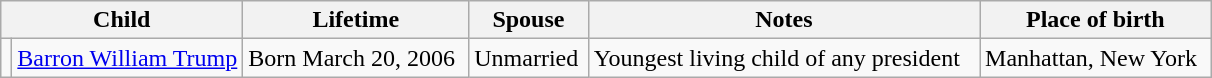<table class="wikitable">
<tr>
<th colspan="2" width=20%>Child</th>
<th>Lifetime</th>
<th>Spouse</th>
<th>Notes</th>
<th>Place of birth</th>
</tr>
<tr>
<td rowspan="1" style="text-align:center;"></td>
<td><a href='#'>Barron William Trump</a></td>
<td>Born March 20, 2006</td>
<td>Unmarried</td>
<td>Youngest living child of any president</td>
<td>Manhattan, New York</td>
</tr>
</table>
